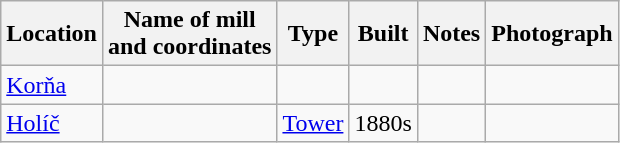<table class="wikitable">
<tr>
<th>Location</th>
<th>Name of mill<br>and coordinates</th>
<th>Type</th>
<th>Built</th>
<th>Notes</th>
<th>Photograph</th>
</tr>
<tr>
<td><a href='#'>Korňa</a></td>
<td></td>
<td></td>
<td></td>
<td></td>
<td></td>
</tr>
<tr>
<td><a href='#'>Holíč</a></td>
<td></td>
<td><a href='#'>Tower</a></td>
<td>1880s</td>
<td></td>
<td></td>
</tr>
</table>
